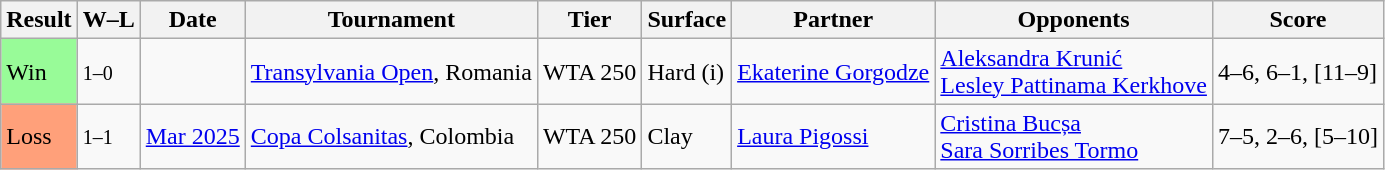<table class="sortable wikitable">
<tr>
<th>Result</th>
<th class="unsortable">W–L</th>
<th>Date</th>
<th>Tournament</th>
<th>Tier</th>
<th>Surface</th>
<th>Partner</th>
<th>Opponents</th>
<th class="unsortable">Score</th>
</tr>
<tr>
<td style="background:#98fb98;">Win</td>
<td><small>1–0</small></td>
<td><a href='#'></a></td>
<td><a href='#'>Transylvania Open</a>, Romania</td>
<td>WTA 250</td>
<td>Hard (i)</td>
<td> <a href='#'>Ekaterine Gorgodze</a></td>
<td> <a href='#'>Aleksandra Krunić</a> <br>  <a href='#'>Lesley Pattinama Kerkhove</a></td>
<td>4–6, 6–1, [11–9]</td>
</tr>
<tr>
<td bgcolor=FFA07A>Loss</td>
<td><small>1–1</small></td>
<td><a href='#'>Mar 2025</a></td>
<td><a href='#'>Copa Colsanitas</a>, Colombia</td>
<td>WTA 250</td>
<td>Clay</td>
<td> <a href='#'>Laura Pigossi</a></td>
<td> <a href='#'>Cristina Bucșa</a> <br>  <a href='#'>Sara Sorribes Tormo</a></td>
<td>7–5, 2–6, [5–10]</td>
</tr>
</table>
